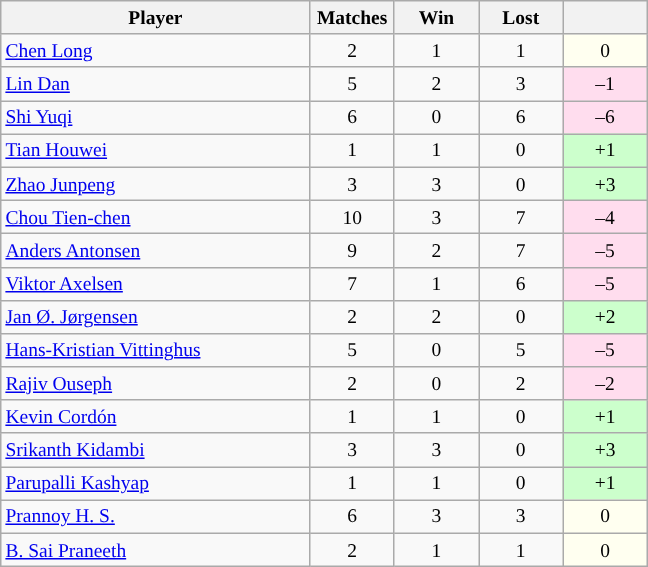<table class=wikitable style="text-align:center; font-size:small">
<tr>
<th width="200">Player</th>
<th width="50">Matches</th>
<th width="50">Win</th>
<th width="50">Lost</th>
<th width="50"></th>
</tr>
<tr>
<td align="left"> <a href='#'>Chen Long</a></td>
<td>2</td>
<td>1</td>
<td>1</td>
<td bgcolor="#fffff0">0</td>
</tr>
<tr>
<td align="left"> <a href='#'>Lin Dan</a></td>
<td>5</td>
<td>2</td>
<td>3</td>
<td bgcolor="#ffddee">–1</td>
</tr>
<tr>
<td align="left"> <a href='#'>Shi Yuqi</a></td>
<td>6</td>
<td>0</td>
<td>6</td>
<td bgcolor="#ffddee">–6</td>
</tr>
<tr>
<td align="left"> <a href='#'>Tian Houwei</a></td>
<td>1</td>
<td>1</td>
<td>0</td>
<td bgcolor="#ccffcc">+1</td>
</tr>
<tr>
<td align="left"> <a href='#'>Zhao Junpeng</a></td>
<td>3</td>
<td>3</td>
<td>0</td>
<td bgcolor="#ccffcc">+3</td>
</tr>
<tr>
<td align="left"> <a href='#'>Chou Tien-chen</a></td>
<td>10</td>
<td>3</td>
<td>7</td>
<td bgcolor="#ffddee">–4</td>
</tr>
<tr>
<td align="left"> <a href='#'>Anders Antonsen</a></td>
<td>9</td>
<td>2</td>
<td>7</td>
<td bgcolor="#ffddee">–5</td>
</tr>
<tr>
<td align="left"> <a href='#'>Viktor Axelsen</a></td>
<td>7</td>
<td>1</td>
<td>6</td>
<td bgcolor="#ffddee">–5</td>
</tr>
<tr>
<td align="left"> <a href='#'>Jan Ø. Jørgensen</a></td>
<td>2</td>
<td>2</td>
<td>0</td>
<td bgcolor="#ccffcc">+2</td>
</tr>
<tr>
<td align="left"> <a href='#'>Hans-Kristian Vittinghus</a></td>
<td>5</td>
<td>0</td>
<td>5</td>
<td bgcolor="#ffddee">–5</td>
</tr>
<tr>
<td align="left"> <a href='#'>Rajiv Ouseph</a></td>
<td>2</td>
<td>0</td>
<td>2</td>
<td bgcolor="#ffddee">–2</td>
</tr>
<tr>
<td align="left"> <a href='#'>Kevin Cordón</a></td>
<td>1</td>
<td>1</td>
<td>0</td>
<td bgcolor="#ccffcc">+1</td>
</tr>
<tr>
<td align="left"> <a href='#'>Srikanth Kidambi</a></td>
<td>3</td>
<td>3</td>
<td>0</td>
<td bgcolor="#ccffcc">+3</td>
</tr>
<tr>
<td align="left"> <a href='#'>Parupalli Kashyap</a></td>
<td>1</td>
<td>1</td>
<td>0</td>
<td bgcolor="#ccffcc">+1</td>
</tr>
<tr>
<td align="left"> <a href='#'>Prannoy H. S.</a></td>
<td>6</td>
<td>3</td>
<td>3</td>
<td bgcolor="#fffff0">0</td>
</tr>
<tr>
<td align="left"> <a href='#'>B. Sai Praneeth</a></td>
<td>2</td>
<td>1</td>
<td>1</td>
<td bgcolor="#fffff0">0</td>
</tr>
</table>
